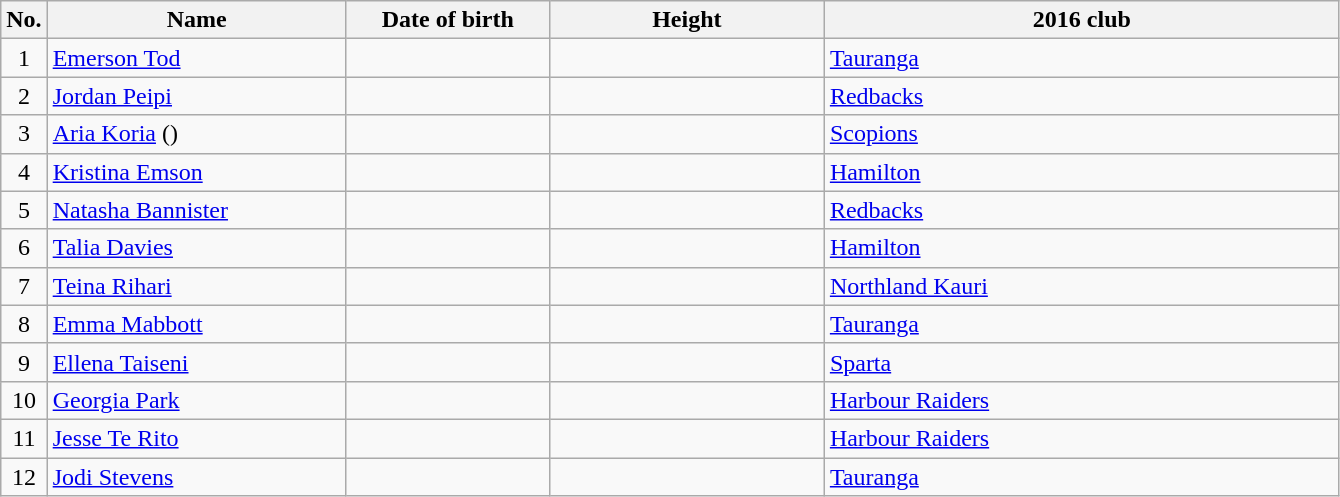<table class="wikitable sortable" style="text-align:center;">
<tr>
<th>No.</th>
<th style="width:12em">Name</th>
<th style="width:8em">Date of birth</th>
<th style="width:11em">Height</th>
<th style="width:21em">2016 club</th>
</tr>
<tr>
<td>1</td>
<td align=left><a href='#'>Emerson Tod</a></td>
<td align=right></td>
<td></td>
<td align=left> <a href='#'>Tauranga</a></td>
</tr>
<tr>
<td>2</td>
<td align=left><a href='#'>Jordan Peipi</a></td>
<td align=right></td>
<td></td>
<td align=left> <a href='#'>Redbacks</a></td>
</tr>
<tr>
<td>3</td>
<td align=left><a href='#'>Aria Koria</a> ()</td>
<td align=right></td>
<td></td>
<td align=left> <a href='#'>Scopions</a></td>
</tr>
<tr>
<td>4</td>
<td align=left><a href='#'>Kristina Emson</a></td>
<td align=right></td>
<td></td>
<td align=left> <a href='#'>Hamilton</a></td>
</tr>
<tr>
<td>5</td>
<td align=left><a href='#'>Natasha Bannister</a></td>
<td align=right></td>
<td></td>
<td align=left> <a href='#'>Redbacks</a></td>
</tr>
<tr>
<td>6</td>
<td align=left><a href='#'>Talia Davies</a></td>
<td align=right></td>
<td></td>
<td align=left> <a href='#'>Hamilton</a></td>
</tr>
<tr>
<td>7</td>
<td align=left><a href='#'>Teina Rihari</a></td>
<td align=right></td>
<td></td>
<td align=left> <a href='#'>Northland Kauri</a></td>
</tr>
<tr>
<td>8</td>
<td align=left><a href='#'>Emma Mabbott</a></td>
<td align=right></td>
<td></td>
<td align=left> <a href='#'>Tauranga</a></td>
</tr>
<tr>
<td>9</td>
<td align=left><a href='#'>Ellena Taiseni</a></td>
<td align=right></td>
<td></td>
<td align=left> <a href='#'>Sparta</a></td>
</tr>
<tr>
<td>10</td>
<td align=left><a href='#'>Georgia Park</a></td>
<td align=right></td>
<td></td>
<td align=left> <a href='#'>Harbour Raiders</a></td>
</tr>
<tr>
<td>11</td>
<td align=left><a href='#'>Jesse Te Rito</a></td>
<td align=right></td>
<td></td>
<td align=left> <a href='#'>Harbour Raiders</a></td>
</tr>
<tr>
<td>12</td>
<td align=left><a href='#'>Jodi Stevens</a></td>
<td align=right></td>
<td></td>
<td align=left> <a href='#'>Tauranga</a></td>
</tr>
</table>
